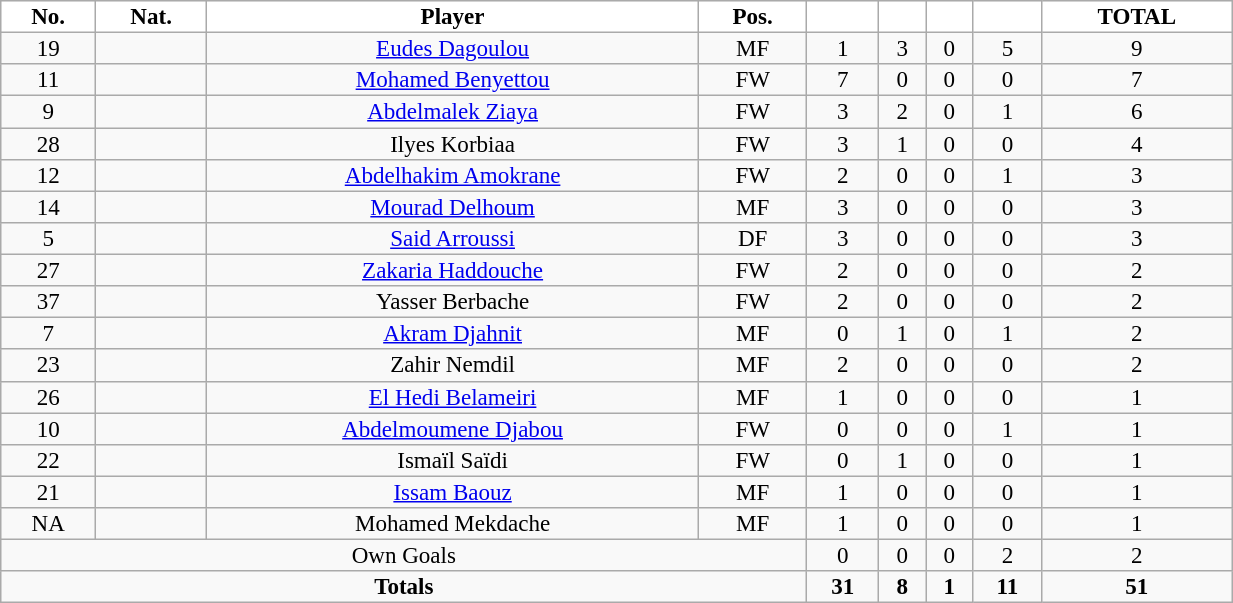<table class="wikitable sortable alternance" style="font-size:96%; text-align:center; line-height:14px; width:65%;">
<tr>
<th style="background:white; color:black; text-align:center;">No.</th>
<th style="background:white; color:black; text-align:center;">Nat.</th>
<th style="background:white; color:black; text-align:center;">Player</th>
<th style="background:white; color:black; text-align:center;">Pos.</th>
<th style="background:white; color:black; text-align:center;"></th>
<th style="background:white; color:black; text-align:center;"></th>
<th style="background:white; color:black; text-align:center;"></th>
<th style="background:white; color:black; text-align:center;"></th>
<th style="background:white; color:black; text-align:center;">TOTAL</th>
</tr>
<tr>
<td>19</td>
<td></td>
<td><a href='#'>Eudes Dagoulou</a></td>
<td>MF</td>
<td>1</td>
<td>3</td>
<td>0</td>
<td>5</td>
<td>9</td>
</tr>
<tr>
<td>11</td>
<td></td>
<td><a href='#'>Mohamed Benyettou</a></td>
<td>FW</td>
<td>7</td>
<td>0</td>
<td>0</td>
<td>0</td>
<td>7</td>
</tr>
<tr>
<td>9</td>
<td></td>
<td><a href='#'>Abdelmalek Ziaya</a></td>
<td>FW</td>
<td>3</td>
<td>2</td>
<td>0</td>
<td>1</td>
<td>6</td>
</tr>
<tr>
<td>28</td>
<td></td>
<td>Ilyes Korbiaa</td>
<td>FW</td>
<td>3</td>
<td>1</td>
<td>0</td>
<td>0</td>
<td>4</td>
</tr>
<tr>
<td>12</td>
<td></td>
<td><a href='#'>Abdelhakim Amokrane</a></td>
<td>FW</td>
<td>2</td>
<td>0</td>
<td>0</td>
<td>1</td>
<td>3</td>
</tr>
<tr>
<td>14</td>
<td></td>
<td><a href='#'>Mourad Delhoum</a></td>
<td>MF</td>
<td>3</td>
<td>0</td>
<td>0</td>
<td>0</td>
<td>3</td>
</tr>
<tr>
<td>5</td>
<td></td>
<td><a href='#'>Said Arroussi</a></td>
<td>DF</td>
<td>3</td>
<td>0</td>
<td>0</td>
<td>0</td>
<td>3</td>
</tr>
<tr>
<td>27</td>
<td></td>
<td><a href='#'>Zakaria Haddouche</a></td>
<td>FW</td>
<td>2</td>
<td>0</td>
<td>0</td>
<td>0</td>
<td>2</td>
</tr>
<tr>
<td>37</td>
<td></td>
<td>Yasser Berbache</td>
<td>FW</td>
<td>2</td>
<td>0</td>
<td>0</td>
<td>0</td>
<td>2</td>
</tr>
<tr>
<td>7</td>
<td></td>
<td><a href='#'>Akram Djahnit</a></td>
<td>MF</td>
<td>0</td>
<td>1</td>
<td>0</td>
<td>1</td>
<td>2</td>
</tr>
<tr>
<td>23</td>
<td></td>
<td>Zahir Nemdil</td>
<td>MF</td>
<td>2</td>
<td>0</td>
<td>0</td>
<td>0</td>
<td>2</td>
</tr>
<tr>
<td>26</td>
<td></td>
<td><a href='#'>El Hedi Belameiri</a></td>
<td>MF</td>
<td>1</td>
<td>0</td>
<td>0</td>
<td>0</td>
<td>1</td>
</tr>
<tr>
<td>10</td>
<td></td>
<td><a href='#'>Abdelmoumene Djabou</a></td>
<td>FW</td>
<td>0</td>
<td>0</td>
<td>0</td>
<td>1</td>
<td>1</td>
</tr>
<tr>
<td>22</td>
<td></td>
<td>Ismaïl Saïdi</td>
<td>FW</td>
<td>0</td>
<td>1</td>
<td>0</td>
<td>0</td>
<td>1</td>
</tr>
<tr>
<td>21</td>
<td></td>
<td><a href='#'>Issam Baouz</a></td>
<td>MF</td>
<td>1</td>
<td>0</td>
<td>0</td>
<td>0</td>
<td>1</td>
</tr>
<tr>
<td>NA</td>
<td></td>
<td>Mohamed Mekdache</td>
<td>MF</td>
<td>1</td>
<td>0</td>
<td>0</td>
<td>0</td>
<td>1</td>
</tr>
<tr class="sortbottom">
<td colspan="4">Own Goals</td>
<td>0</td>
<td>0</td>
<td>0</td>
<td>2</td>
<td>2</td>
</tr>
<tr class="sortbottom">
<td colspan="4"><strong>Totals</strong></td>
<td><strong>31</strong></td>
<td><strong>8</strong></td>
<td><strong>1</strong></td>
<td><strong>11</strong></td>
<td><strong>51</strong></td>
</tr>
</table>
